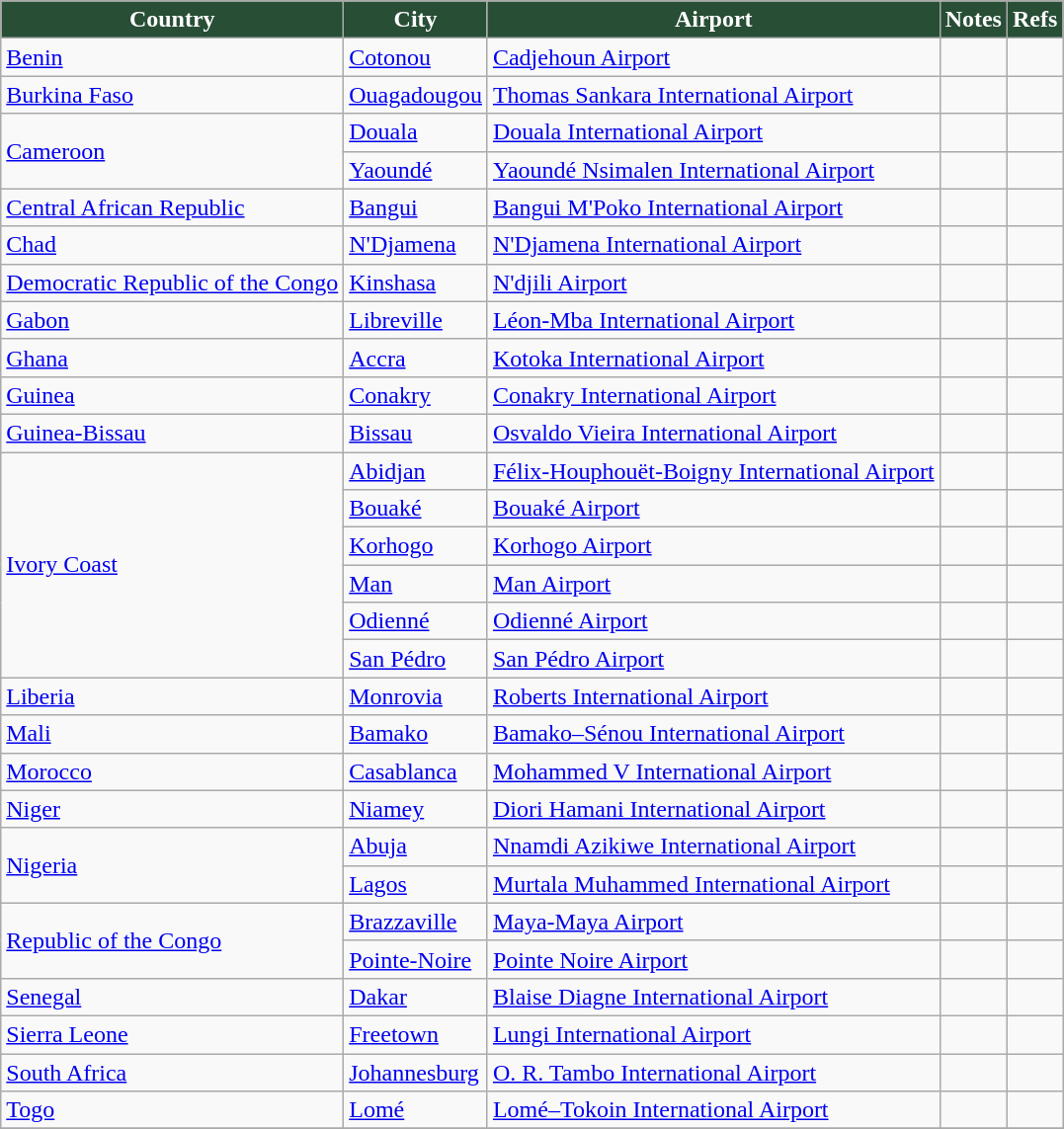<table class="wikitable sortable toccolours">
<tr>
<th style="background:#284e36; color:white;">Country</th>
<th style="background:#284e36; color:white;">City</th>
<th style="background:#284e36; color:white;">Airport</th>
<th style="background:#284e36; color:white;">Notes</th>
<th style="background:#284e36; color:white;" class="unsortable">Refs</th>
</tr>
<tr>
<td><a href='#'>Benin</a></td>
<td><a href='#'>Cotonou</a></td>
<td><a href='#'>Cadjehoun Airport</a></td>
<td align=center></td>
<td align=center></td>
</tr>
<tr>
<td><a href='#'>Burkina Faso</a></td>
<td><a href='#'>Ouagadougou</a></td>
<td><a href='#'>Thomas Sankara International Airport</a></td>
<td align=center></td>
<td align=center></td>
</tr>
<tr>
<td rowspan="2"><a href='#'>Cameroon</a></td>
<td><a href='#'>Douala</a></td>
<td><a href='#'>Douala International Airport</a></td>
<td align=center></td>
<td align=center></td>
</tr>
<tr>
<td><a href='#'>Yaoundé</a></td>
<td><a href='#'>Yaoundé Nsimalen International Airport</a></td>
<td align=center></td>
<td align=center></td>
</tr>
<tr>
<td><a href='#'>Central African Republic</a></td>
<td><a href='#'>Bangui</a></td>
<td><a href='#'>Bangui M'Poko International Airport</a></td>
<td></td>
<td align=center></td>
</tr>
<tr>
<td><a href='#'>Chad</a></td>
<td><a href='#'>N'Djamena</a></td>
<td><a href='#'>N'Djamena International Airport</a></td>
<td></td>
<td align=center></td>
</tr>
<tr>
<td><a href='#'>Democratic Republic of the Congo</a></td>
<td><a href='#'>Kinshasa</a></td>
<td><a href='#'>N'djili Airport</a></td>
<td align=center></td>
<td align=center></td>
</tr>
<tr>
<td><a href='#'>Gabon</a></td>
<td><a href='#'>Libreville</a></td>
<td><a href='#'>Léon-Mba International Airport</a></td>
<td align="center"></td>
<td align=center></td>
</tr>
<tr>
<td><a href='#'>Ghana</a></td>
<td><a href='#'>Accra</a></td>
<td><a href='#'>Kotoka International Airport</a></td>
<td align=center></td>
<td align=center></td>
</tr>
<tr>
<td><a href='#'>Guinea</a></td>
<td><a href='#'>Conakry</a></td>
<td><a href='#'>Conakry International Airport</a></td>
<td align=center></td>
<td align=center></td>
</tr>
<tr>
<td><a href='#'>Guinea-Bissau</a></td>
<td><a href='#'>Bissau</a></td>
<td><a href='#'>Osvaldo Vieira International Airport</a></td>
<td align=center></td>
<td align=center></td>
</tr>
<tr>
<td rowspan="6"><a href='#'>Ivory Coast</a></td>
<td><a href='#'>Abidjan</a></td>
<td><a href='#'>Félix-Houphouët-Boigny International Airport</a></td>
<td></td>
<td align=center></td>
</tr>
<tr>
<td><a href='#'>Bouaké</a></td>
<td><a href='#'>Bouaké Airport</a></td>
<td align=center></td>
<td align=center></td>
</tr>
<tr>
<td><a href='#'>Korhogo</a></td>
<td><a href='#'>Korhogo Airport</a></td>
<td align=center></td>
<td align=center></td>
</tr>
<tr>
<td><a href='#'>Man</a></td>
<td><a href='#'>Man Airport</a></td>
<td align=center></td>
<td align=center></td>
</tr>
<tr>
<td><a href='#'>Odienné</a></td>
<td><a href='#'>Odienné Airport</a></td>
<td align=center></td>
<td align=center></td>
</tr>
<tr>
<td><a href='#'>San Pédro</a></td>
<td><a href='#'>San Pédro Airport</a></td>
<td align=center></td>
<td align=center></td>
</tr>
<tr>
<td><a href='#'>Liberia</a></td>
<td><a href='#'>Monrovia</a></td>
<td><a href='#'>Roberts International Airport</a></td>
<td align=center></td>
<td align=center></td>
</tr>
<tr>
<td><a href='#'>Mali</a></td>
<td><a href='#'>Bamako</a></td>
<td><a href='#'>Bamako–Sénou International Airport</a></td>
<td align=center></td>
<td align=center></td>
</tr>
<tr>
<td><a href='#'>Morocco</a></td>
<td><a href='#'>Casablanca</a></td>
<td><a href='#'>Mohammed V International Airport</a></td>
<td align=center></td>
<td align=center></td>
</tr>
<tr>
<td><a href='#'>Niger</a></td>
<td><a href='#'>Niamey</a></td>
<td><a href='#'>Diori Hamani International Airport</a></td>
<td align=center></td>
<td align=center></td>
</tr>
<tr>
<td rowspan="2"><a href='#'>Nigeria</a></td>
<td><a href='#'>Abuja</a></td>
<td><a href='#'>Nnamdi Azikiwe International Airport</a></td>
<td align=center></td>
<td align=center></td>
</tr>
<tr>
<td><a href='#'>Lagos</a></td>
<td><a href='#'>Murtala Muhammed International Airport</a></td>
<td align=center></td>
<td align=center></td>
</tr>
<tr>
<td rowspan="2"><a href='#'>Republic of the Congo</a></td>
<td><a href='#'>Brazzaville</a></td>
<td><a href='#'>Maya-Maya Airport</a></td>
<td align=center></td>
<td align=center></td>
</tr>
<tr>
<td><a href='#'>Pointe-Noire</a></td>
<td><a href='#'>Pointe Noire Airport</a></td>
<td align=center></td>
<td align=center></td>
</tr>
<tr>
<td><a href='#'>Senegal</a></td>
<td><a href='#'>Dakar</a></td>
<td><a href='#'>Blaise Diagne International Airport</a></td>
<td align=center></td>
<td align=center></td>
</tr>
<tr>
<td><a href='#'>Sierra Leone</a></td>
<td><a href='#'>Freetown</a></td>
<td><a href='#'>Lungi International Airport</a></td>
<td></td>
<td align=center></td>
</tr>
<tr>
<td><a href='#'>South Africa</a></td>
<td><a href='#'>Johannesburg</a></td>
<td><a href='#'>O. R. Tambo International Airport</a></td>
<td align=center></td>
<td align=center></td>
</tr>
<tr>
<td><a href='#'>Togo</a></td>
<td><a href='#'>Lomé</a></td>
<td><a href='#'>Lomé–Tokoin International Airport</a></td>
<td align=center></td>
<td align=center></td>
</tr>
<tr>
</tr>
</table>
